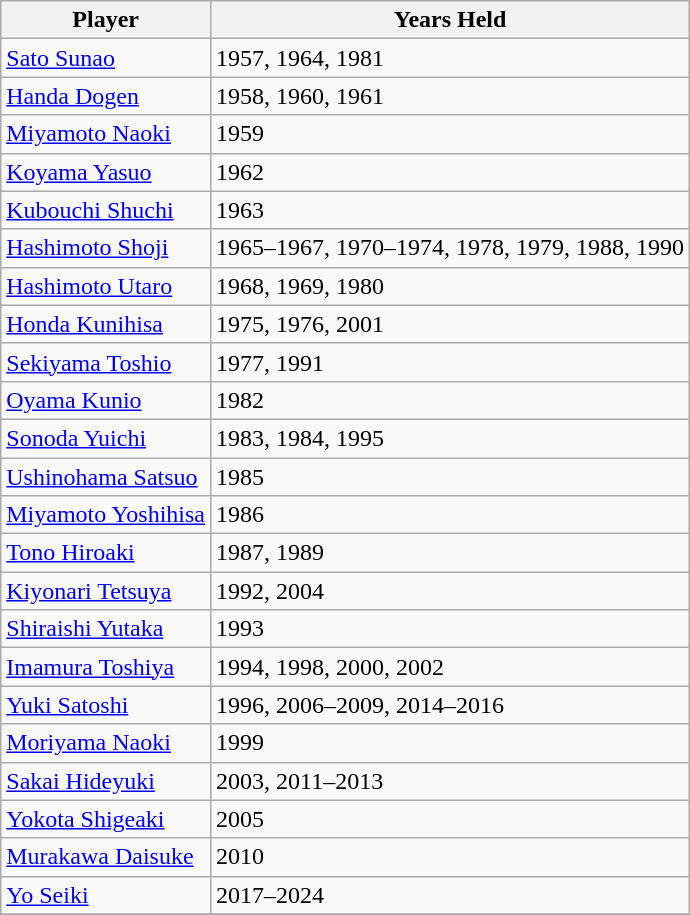<table class="wikitable">
<tr>
<th>Player</th>
<th>Years Held</th>
</tr>
<tr>
<td><a href='#'>Sato Sunao</a></td>
<td>1957, 1964, 1981</td>
</tr>
<tr>
<td><a href='#'>Handa Dogen</a></td>
<td>1958, 1960, 1961</td>
</tr>
<tr>
<td><a href='#'>Miyamoto Naoki</a></td>
<td>1959</td>
</tr>
<tr>
<td><a href='#'>Koyama Yasuo</a></td>
<td>1962</td>
</tr>
<tr>
<td><a href='#'>Kubouchi Shuchi</a></td>
<td>1963</td>
</tr>
<tr>
<td><a href='#'>Hashimoto Shoji</a></td>
<td>1965–1967, 1970–1974, 1978, 1979, 1988, 1990</td>
</tr>
<tr>
<td><a href='#'>Hashimoto Utaro</a></td>
<td>1968, 1969, 1980</td>
</tr>
<tr>
<td><a href='#'>Honda Kunihisa</a></td>
<td>1975, 1976, 2001</td>
</tr>
<tr>
<td><a href='#'>Sekiyama Toshio</a></td>
<td>1977, 1991</td>
</tr>
<tr>
<td><a href='#'>Oyama Kunio</a></td>
<td>1982</td>
</tr>
<tr>
<td><a href='#'>Sonoda Yuichi</a></td>
<td>1983, 1984, 1995</td>
</tr>
<tr>
<td><a href='#'>Ushinohama Satsuo</a></td>
<td>1985</td>
</tr>
<tr>
<td><a href='#'>Miyamoto Yoshihisa</a></td>
<td>1986</td>
</tr>
<tr>
<td><a href='#'>Tono Hiroaki</a></td>
<td>1987, 1989</td>
</tr>
<tr>
<td><a href='#'>Kiyonari Tetsuya</a></td>
<td>1992, 2004</td>
</tr>
<tr>
<td><a href='#'>Shiraishi Yutaka</a></td>
<td>1993</td>
</tr>
<tr>
<td><a href='#'>Imamura Toshiya</a></td>
<td>1994, 1998, 2000, 2002</td>
</tr>
<tr>
<td><a href='#'>Yuki Satoshi</a></td>
<td>1996, 2006–2009, 2014–2016</td>
</tr>
<tr>
<td><a href='#'>Moriyama Naoki</a></td>
<td>1999</td>
</tr>
<tr>
<td><a href='#'>Sakai Hideyuki</a></td>
<td>2003, 2011–2013</td>
</tr>
<tr>
<td><a href='#'>Yokota Shigeaki</a></td>
<td>2005</td>
</tr>
<tr>
<td><a href='#'>Murakawa Daisuke</a></td>
<td>2010</td>
</tr>
<tr>
<td><a href='#'>Yo Seiki</a></td>
<td>2017–2024</td>
</tr>
<tr>
</tr>
</table>
